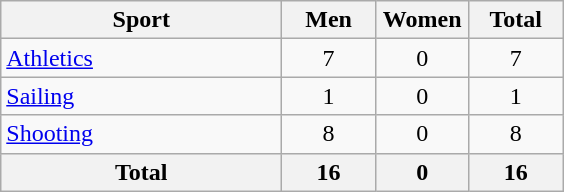<table class="wikitable" style="text-align:center;">
<tr>
<th width=180>Sport</th>
<th width=55>Men</th>
<th width=55>Women</th>
<th width=55>Total</th>
</tr>
<tr>
<td align=left><a href='#'>Athletics</a></td>
<td>7</td>
<td>0</td>
<td>7</td>
</tr>
<tr>
<td align=left><a href='#'>Sailing</a></td>
<td>1</td>
<td>0</td>
<td>1</td>
</tr>
<tr>
<td align=left><a href='#'>Shooting</a></td>
<td>8</td>
<td>0</td>
<td>8</td>
</tr>
<tr>
<th>Total</th>
<th>16</th>
<th>0</th>
<th>16</th>
</tr>
</table>
